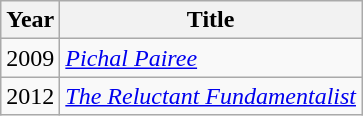<table class="wikitable">
<tr>
<th>Year</th>
<th>Title</th>
</tr>
<tr>
<td>2009</td>
<td><em><a href='#'>Pichal Pairee</a></em></td>
</tr>
<tr>
<td>2012</td>
<td><em><a href='#'>The Reluctant Fundamentalist</a></em></td>
</tr>
</table>
